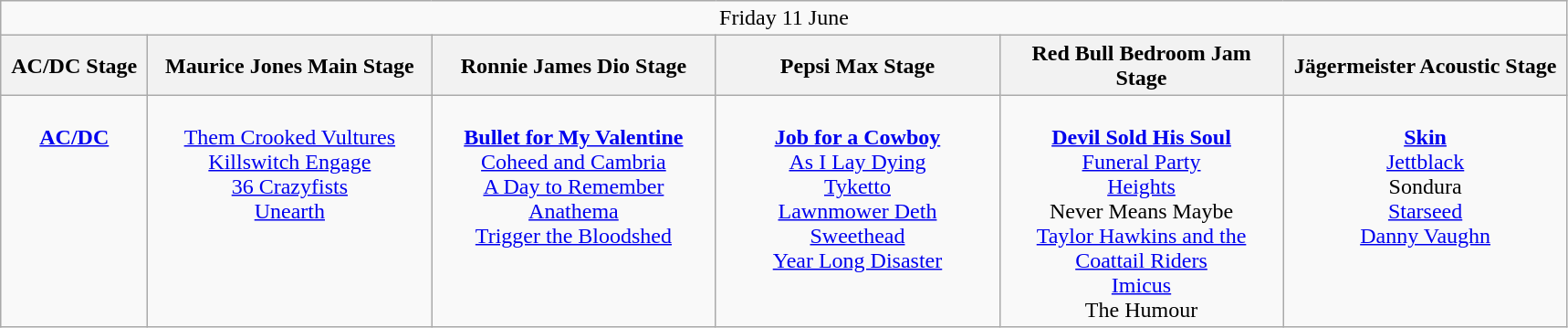<table class="wikitable">
<tr>
<td colspan="6" style="text-align:center;">Friday 11 June</td>
</tr>
<tr>
<th>AC/DC Stage</th>
<th>Maurice Jones Main Stage</th>
<th>Ronnie James Dio Stage</th>
<th>Pepsi Max Stage</th>
<th>Red Bull Bedroom Jam Stage</th>
<th>Jägermeister Acoustic Stage</th>
</tr>
<tr>
<td style="text-align:center; vertical-align:top; width:100px;"><br><strong><a href='#'>AC/DC</a></strong> <br></td>
<td style="text-align:center; vertical-align:top; width:200px;"><br><a href='#'>Them Crooked Vultures</a> <br>
<a href='#'>Killswitch Engage</a>  <br>
<a href='#'>36 Crazyfists</a> <br>
<a href='#'>Unearth</a> <br></td>
<td style="text-align:center; vertical-align:top; width:200px;"><br><strong><a href='#'>Bullet for My Valentine</a></strong><br>
<a href='#'>Coheed and Cambria</a><br>
<a href='#'>A Day to Remember</a><br>
<a href='#'>Anathema</a><br>
<a href='#'>Trigger the Bloodshed</a> <br></td>
<td style="text-align:center; vertical-align:top; width:200px;"><br><strong><a href='#'>Job for a Cowboy</a></strong> <br>
<a href='#'>As I Lay Dying</a><br>
<a href='#'>Tyketto</a><br>
<a href='#'>Lawnmower Deth</a><br>
<a href='#'>Sweethead</a><br>
<a href='#'>Year Long Disaster</a><br></td>
<td style="text-align:center; vertical-align:top; width:200px;"><br><strong><a href='#'>Devil Sold His Soul</a></strong><br>
<a href='#'>Funeral Party</a><br>
<a href='#'>Heights</a><br>
Never Means Maybe<br>
<a href='#'>Taylor Hawkins and the Coattail Riders</a><br>
<a href='#'>Imicus</a><br>
The Humour<br></td>
<td style="text-align:center; vertical-align:top; width:200px;"><br><strong><a href='#'>Skin</a></strong><br>
<a href='#'>Jettblack</a><br>
Sondura<br>
<a href='#'>Starseed</a><br>
<a href='#'>Danny Vaughn</a><br></td>
</tr>
</table>
